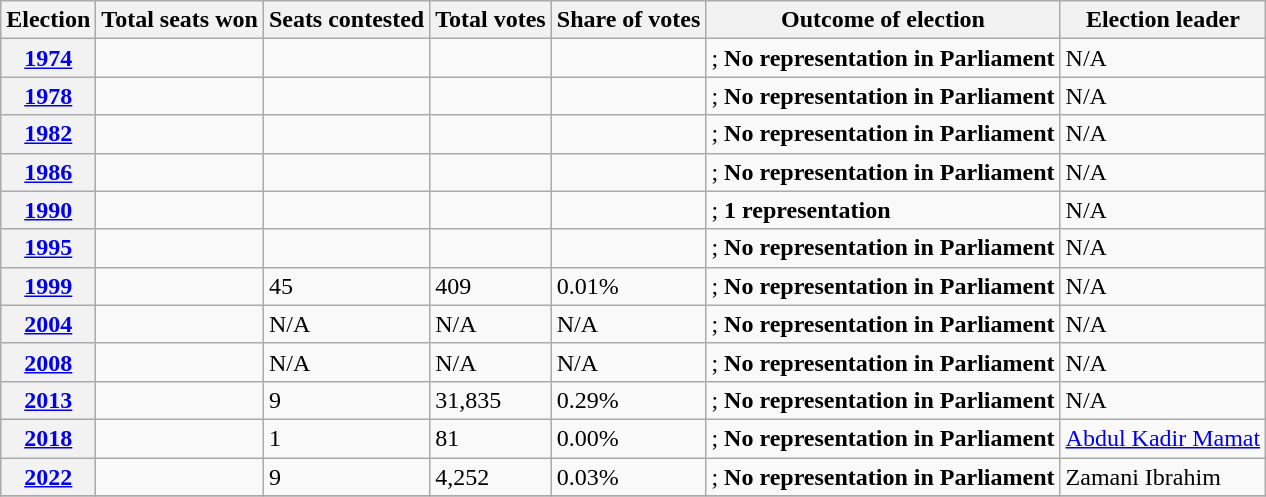<table class="wikitable">
<tr>
<th>Election</th>
<th>Total seats won</th>
<th>Seats contested</th>
<th>Total votes</th>
<th>Share of votes</th>
<th>Outcome of election</th>
<th>Election leader</th>
</tr>
<tr>
<th><a href='#'>1974</a></th>
<td></td>
<td></td>
<td></td>
<td></td>
<td>; <strong>No representation in Parliament</strong></td>
<td>N/A</td>
</tr>
<tr>
<th><a href='#'>1978</a></th>
<td></td>
<td></td>
<td></td>
<td></td>
<td>; <strong>No representation in Parliament</strong> </td>
<td>N/A</td>
</tr>
<tr>
<th><a href='#'>1982</a></th>
<td></td>
<td></td>
<td></td>
<td></td>
<td>; <strong>No representation in Parliament</strong> </td>
<td>N/A</td>
</tr>
<tr>
<th><a href='#'>1986</a></th>
<td></td>
<td></td>
<td></td>
<td></td>
<td>; <strong>No representation in Parliament</strong></td>
<td>N/A</td>
</tr>
<tr>
<th><a href='#'>1990</a></th>
<td></td>
<td></td>
<td></td>
<td></td>
<td>; <strong>1 representation</strong> </td>
<td>N/A</td>
</tr>
<tr>
<th><a href='#'>1995</a></th>
<td></td>
<td></td>
<td></td>
<td></td>
<td>; <strong>No representation in Parliament</strong> </td>
<td>N/A</td>
</tr>
<tr>
<th><a href='#'>1999</a></th>
<td></td>
<td>45</td>
<td>409</td>
<td>0.01%</td>
<td>; <strong>No representation in Parliament</strong></td>
<td>N/A</td>
</tr>
<tr>
<th><a href='#'>2004</a></th>
<td></td>
<td>N/A</td>
<td>N/A</td>
<td>N/A</td>
<td>; <strong>No representation in Parliament</strong></td>
<td>N/A</td>
</tr>
<tr>
<th><a href='#'>2008</a></th>
<td></td>
<td>N/A</td>
<td>N/A</td>
<td>N/A</td>
<td>; <strong>No representation in Parliament</strong></td>
<td>N/A</td>
</tr>
<tr>
<th><a href='#'>2013</a></th>
<td></td>
<td>9</td>
<td>31,835</td>
<td>0.29%</td>
<td>; <strong>No representation in Parliament</strong></td>
<td>N/A</td>
</tr>
<tr>
<th><a href='#'>2018</a></th>
<td></td>
<td>1</td>
<td>81</td>
<td>0.00%</td>
<td>; <strong>No representation in Parliament</strong> </td>
<td><a href='#'>Abdul Kadir Mamat</a></td>
</tr>
<tr>
<th><a href='#'>2022</a></th>
<td></td>
<td>9</td>
<td>4,252</td>
<td>0.03%</td>
<td>; <strong>No representation in Parliament</strong> </td>
<td>Zamani Ibrahim</td>
</tr>
<tr>
</tr>
</table>
